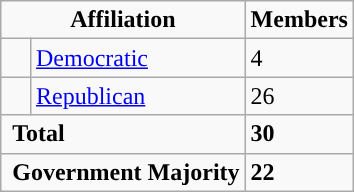<table class="wikitable">
<tr>
<td colspan="2" rowspan="1" align="center" valign="top"><strong>Affiliation</strong></td>
<td style="vertical-align:top;"><strong>Members</strong></td>
</tr>
<tr>
<td style="background-color:"> </td>
<td><a href='#'>Democratic</a></td>
<td>4</td>
</tr>
<tr>
<td style="background-color:"> </td>
<td><a href='#'>Republican</a></td>
<td>26</td>
</tr>
<tr>
<td colspan="2" rowspan="1"> <strong>Total</strong></td>
<td><strong>30</strong></td>
</tr>
<tr>
<td colspan="2" rowspan="1"> <strong>Government Majority</strong></td>
<td><strong>22</strong></td>
</tr>
</table>
